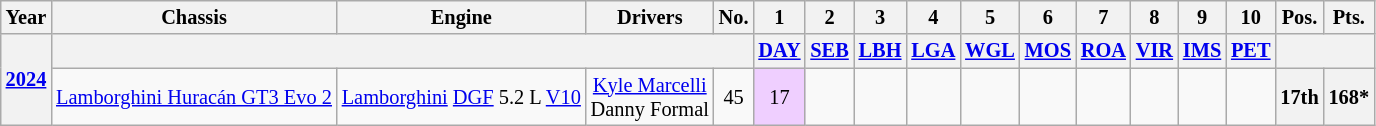<table class="wikitable" style="text-align:center; font-size:85%">
<tr>
<th>Year</th>
<th>Chassis</th>
<th>Engine</th>
<th>Drivers</th>
<th>No.</th>
<th>1</th>
<th>2</th>
<th>3</th>
<th>4</th>
<th>5</th>
<th>6</th>
<th>7</th>
<th>8</th>
<th>9</th>
<th>10</th>
<th>Pos.</th>
<th>Pts.</th>
</tr>
<tr>
<th rowspan=2><a href='#'>2024</a></th>
<th colspan=4> </th>
<th><a href='#'>DAY</a></th>
<th><a href='#'>SEB</a></th>
<th><a href='#'>LBH</a></th>
<th><a href='#'>LGA</a></th>
<th><a href='#'>WGL</a></th>
<th><a href='#'>MOS</a></th>
<th><a href='#'>ROA</a></th>
<th><a href='#'>VIR</a></th>
<th><a href='#'>IMS</a></th>
<th><a href='#'>PET</a></th>
<th colspan=99> </th>
</tr>
<tr>
<td><a href='#'>Lamborghini Huracán GT3 Evo 2</a></td>
<td><a href='#'>Lamborghini</a> <a href='#'>DGF</a> 5.2 L <a href='#'>V10</a></td>
<td> <a href='#'>Kyle Marcelli</a><br> Danny Formal</td>
<td>45</td>
<td style="background:#EFCFFF;">17</td>
<td></td>
<td></td>
<td></td>
<td></td>
<td></td>
<td></td>
<td></td>
<td></td>
<td></td>
<th>17th</th>
<th>168*</th>
</tr>
</table>
